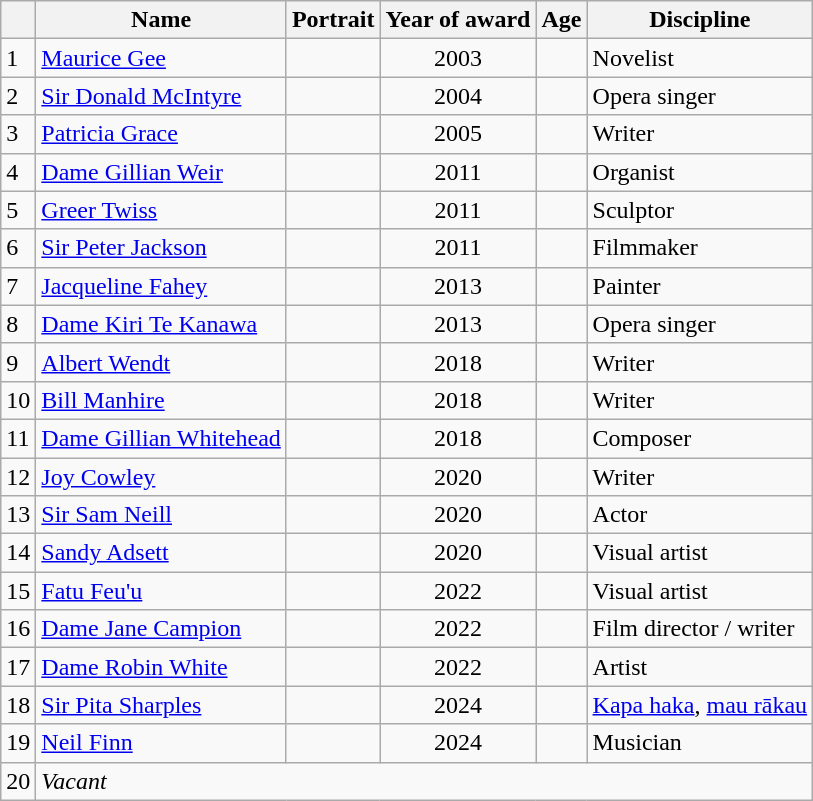<table class="wikitable sortable">
<tr a>
<th></th>
<th>Name</th>
<th scope="col" class="unsortable">Portrait</th>
<th>Year of award</th>
<th>Age</th>
<th>Discipline</th>
</tr>
<tr>
<td>1</td>
<td><a href='#'>Maurice Gee</a></td>
<td></td>
<td align=center>2003</td>
<td align=center></td>
<td>Novelist</td>
</tr>
<tr>
<td>2</td>
<td><a href='#'>Sir Donald McIntyre</a><br></td>
<td></td>
<td align=center>2004</td>
<td align=center></td>
<td>Opera singer</td>
</tr>
<tr>
<td>3</td>
<td><a href='#'>Patricia Grace</a><br></td>
<td></td>
<td align=center>2005</td>
<td align=center></td>
<td>Writer</td>
</tr>
<tr>
<td>4</td>
<td><a href='#'>Dame Gillian Weir</a><br></td>
<td></td>
<td align=center>2011</td>
<td align=center></td>
<td>Organist</td>
</tr>
<tr>
<td>5</td>
<td><a href='#'>Greer Twiss</a><br></td>
<td></td>
<td align=center>2011</td>
<td align=center></td>
<td>Sculptor</td>
</tr>
<tr>
<td>6</td>
<td><a href='#'>Sir Peter Jackson</a><br></td>
<td></td>
<td align=center>2011</td>
<td align=center></td>
<td>Filmmaker</td>
</tr>
<tr>
<td>7</td>
<td><a href='#'>Jacqueline Fahey</a><br></td>
<td></td>
<td align=center>2013</td>
<td align=center></td>
<td>Painter</td>
</tr>
<tr>
<td>8</td>
<td><a href='#'>Dame Kiri Te Kanawa</a><br></td>
<td></td>
<td align=center>2013</td>
<td align=center></td>
<td>Opera singer</td>
</tr>
<tr>
<td>9</td>
<td><a href='#'>Albert Wendt</a><br></td>
<td></td>
<td align=center>2018</td>
<td align=center></td>
<td>Writer</td>
</tr>
<tr>
<td>10</td>
<td><a href='#'>Bill Manhire</a><br></td>
<td></td>
<td align=center>2018</td>
<td align=center></td>
<td>Writer</td>
</tr>
<tr>
<td>11</td>
<td><a href='#'>Dame Gillian Whitehead</a><br></td>
<td></td>
<td align=center>2018</td>
<td align=center></td>
<td>Composer</td>
</tr>
<tr>
<td>12</td>
<td><a href='#'>Joy Cowley</a><br></td>
<td></td>
<td align=center>2020</td>
<td align=center></td>
<td>Writer</td>
</tr>
<tr>
<td>13</td>
<td><a href='#'>Sir Sam Neill</a><br></td>
<td></td>
<td align=center>2020</td>
<td align=center></td>
<td>Actor</td>
</tr>
<tr>
<td>14</td>
<td><a href='#'>Sandy Adsett</a><br></td>
<td></td>
<td align=center>2020</td>
<td align=center></td>
<td>Visual artist</td>
</tr>
<tr>
<td>15</td>
<td><a href='#'>Fatu Feu'u</a><br></td>
<td></td>
<td align=center>2022</td>
<td align=center></td>
<td>Visual artist</td>
</tr>
<tr>
<td>16</td>
<td><a href='#'>Dame Jane Campion</a><br></td>
<td></td>
<td align=center>2022</td>
<td align=center></td>
<td>Film director / writer</td>
</tr>
<tr>
<td>17</td>
<td><a href='#'>Dame Robin White</a><br></td>
<td></td>
<td align=center>2022</td>
<td align=center></td>
<td>Artist</td>
</tr>
<tr>
<td>18</td>
<td><a href='#'>Sir Pita Sharples</a><br></td>
<td></td>
<td align=center>2024</td>
<td align=center></td>
<td><a href='#'>Kapa haka</a>, <a href='#'>mau rākau</a></td>
</tr>
<tr>
<td>19</td>
<td><a href='#'>Neil Finn</a><br></td>
<td></td>
<td align=center>2024</td>
<td align=center></td>
<td>Musician</td>
</tr>
<tr>
<td>20</td>
<td colspan=5><em>Vacant</em></td>
</tr>
</table>
